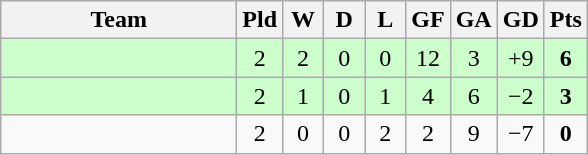<table class="wikitable" style="text-align:center;">
<tr>
<th width=150>Team</th>
<th width=20>Pld</th>
<th width=20>W</th>
<th width=20>D</th>
<th width=20>L</th>
<th width=20>GF</th>
<th width=20>GA</th>
<th width=20>GD</th>
<th width=20>Pts</th>
</tr>
<tr align=center style="background:#ccffcc;">
<td align="left"></td>
<td>2</td>
<td>2</td>
<td>0</td>
<td>0</td>
<td>12</td>
<td>3</td>
<td>+9</td>
<td><strong>6</strong></td>
</tr>
<tr align=center style="background:#ccffcc;">
<td align="left"></td>
<td>2</td>
<td>1</td>
<td>0</td>
<td>1</td>
<td>4</td>
<td>6</td>
<td>−2</td>
<td><strong>3</strong></td>
</tr>
<tr>
<td align="left"></td>
<td>2</td>
<td>0</td>
<td>0</td>
<td>2</td>
<td>2</td>
<td>9</td>
<td>−7</td>
<td><strong>0</strong></td>
</tr>
</table>
